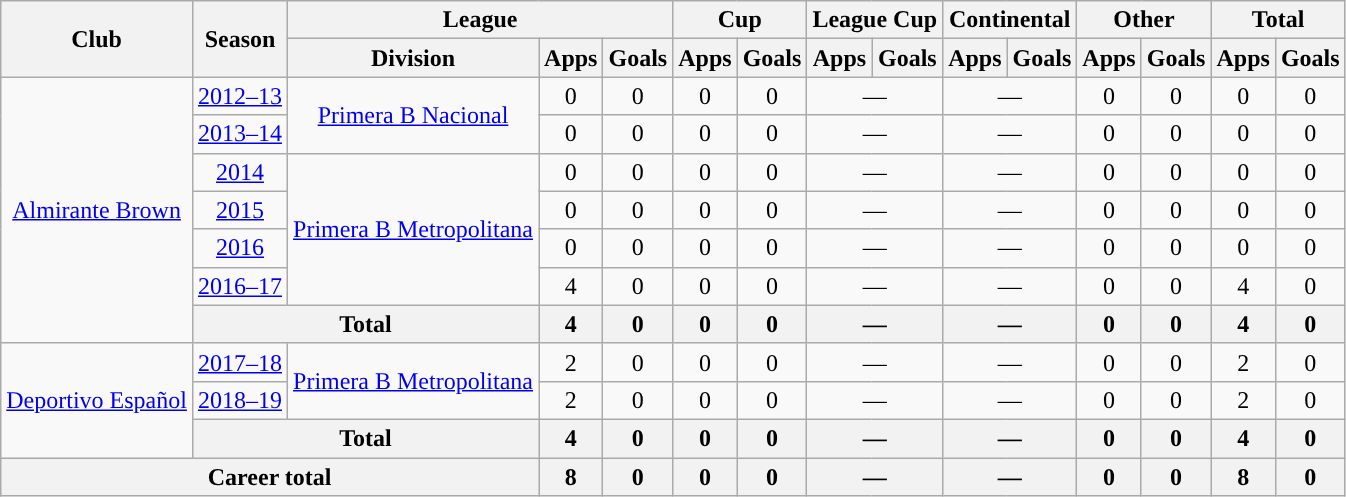<table class="wikitable" style="text-align:center">
<tr>
<th rowspan="2">Club</th>
<th rowspan="2">Season</th>
<th colspan="3">League</th>
<th colspan="2">Cup</th>
<th colspan="2">League Cup</th>
<th colspan="2">Continental</th>
<th colspan="2">Other</th>
<th colspan="2">Total</th>
</tr>
<tr>
<th>Division</th>
<th>Apps</th>
<th>Goals</th>
<th>Apps</th>
<th>Goals</th>
<th>Apps</th>
<th>Goals</th>
<th>Apps</th>
<th>Goals</th>
<th>Apps</th>
<th>Goals</th>
<th>Apps</th>
<th>Goals</th>
</tr>
<tr>
<td rowspan="7"><a href='#'>Almirante Brown</a></td>
<td><a href='#'>2012–13</a></td>
<td rowspan="2"><a href='#'>Primera B Nacional</a></td>
<td>0</td>
<td>0</td>
<td>0</td>
<td>0</td>
<td colspan="2">—</td>
<td colspan="2">—</td>
<td>0</td>
<td>0</td>
<td>0</td>
<td>0</td>
</tr>
<tr>
<td><a href='#'>2013–14</a></td>
<td>0</td>
<td>0</td>
<td>0</td>
<td>0</td>
<td colspan="2">—</td>
<td colspan="2">—</td>
<td>0</td>
<td>0</td>
<td>0</td>
<td>0</td>
</tr>
<tr>
<td><a href='#'>2014</a></td>
<td rowspan="4"><a href='#'>Primera B Metropolitana</a></td>
<td>0</td>
<td>0</td>
<td>0</td>
<td>0</td>
<td colspan="2">—</td>
<td colspan="2">—</td>
<td>0</td>
<td>0</td>
<td>0</td>
<td>0</td>
</tr>
<tr>
<td><a href='#'>2015</a></td>
<td>0</td>
<td>0</td>
<td>0</td>
<td>0</td>
<td colspan="2">—</td>
<td colspan="2">—</td>
<td>0</td>
<td>0</td>
<td>0</td>
<td>0</td>
</tr>
<tr>
<td><a href='#'>2016</a></td>
<td>0</td>
<td>0</td>
<td>0</td>
<td>0</td>
<td colspan="2">—</td>
<td colspan="2">—</td>
<td>0</td>
<td>0</td>
<td>0</td>
<td>0</td>
</tr>
<tr>
<td><a href='#'>2016–17</a></td>
<td>4</td>
<td>0</td>
<td>0</td>
<td>0</td>
<td colspan="2">—</td>
<td colspan="2">—</td>
<td>0</td>
<td>0</td>
<td>4</td>
<td>0</td>
</tr>
<tr>
<th colspan="2">Total</th>
<th>4</th>
<th>0</th>
<th>0</th>
<th>0</th>
<th colspan="2">—</th>
<th colspan="2">—</th>
<th>0</th>
<th>0</th>
<th>4</th>
<th>0</th>
</tr>
<tr>
<td rowspan="3"><a href='#'>Deportivo Español</a></td>
<td><a href='#'>2017–18</a></td>
<td rowspan="2"><a href='#'>Primera B Metropolitana</a></td>
<td>2</td>
<td>0</td>
<td>0</td>
<td>0</td>
<td colspan="2">—</td>
<td colspan="2">—</td>
<td>0</td>
<td>0</td>
<td>2</td>
<td>0</td>
</tr>
<tr>
<td><a href='#'>2018–19</a></td>
<td>2</td>
<td>0</td>
<td>0</td>
<td>0</td>
<td colspan="2">—</td>
<td colspan="2">—</td>
<td>0</td>
<td>0</td>
<td>2</td>
<td>0</td>
</tr>
<tr>
<th colspan="2">Total</th>
<th>4</th>
<th>0</th>
<th>0</th>
<th>0</th>
<th colspan="2">—</th>
<th colspan="2">—</th>
<th>0</th>
<th>0</th>
<th>4</th>
<th>0</th>
</tr>
<tr>
<th colspan="3">Career total</th>
<th>8</th>
<th>0</th>
<th>0</th>
<th>0</th>
<th colspan="2">—</th>
<th colspan="2">—</th>
<th>0</th>
<th>0</th>
<th>8</th>
<th>0</th>
</tr>
</table>
